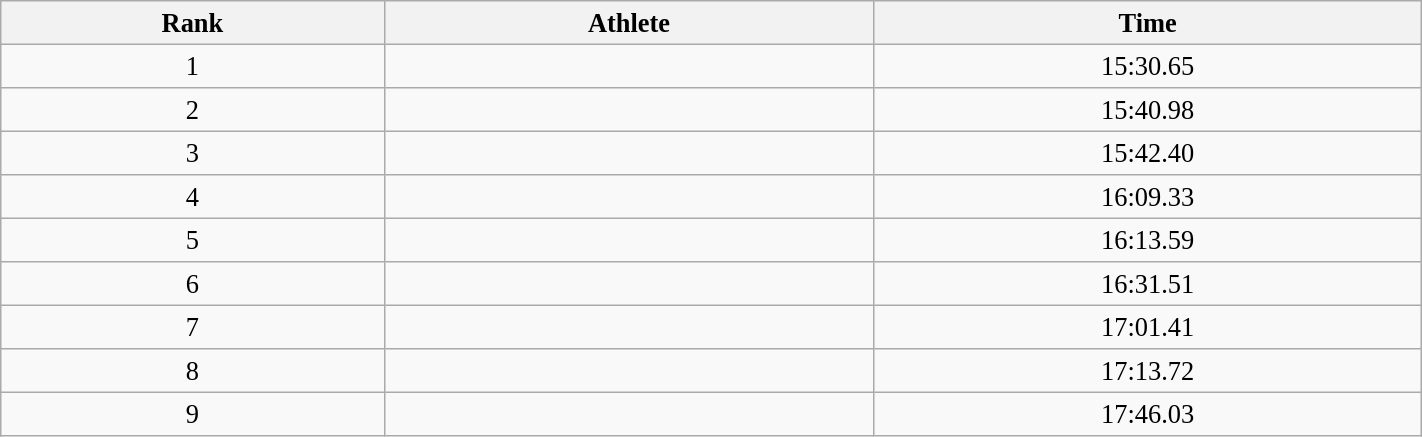<table class="wikitable" style=" text-align:center; font-size:110%;" width="75%">
<tr>
<th>Rank</th>
<th>Athlete</th>
<th>Time</th>
</tr>
<tr>
<td>1</td>
<td align=left></td>
<td>15:30.65 </td>
</tr>
<tr>
<td>2</td>
<td align=left></td>
<td>15:40.98</td>
</tr>
<tr>
<td>3</td>
<td align=left></td>
<td>15:42.40</td>
</tr>
<tr>
<td>4</td>
<td align=left></td>
<td>16:09.33</td>
</tr>
<tr>
<td>5</td>
<td align=left></td>
<td>16:13.59</td>
</tr>
<tr>
<td>6</td>
<td align=left></td>
<td>16:31.51</td>
</tr>
<tr>
<td>7</td>
<td align=left></td>
<td>17:01.41</td>
</tr>
<tr>
<td>8</td>
<td align=left></td>
<td>17:13.72</td>
</tr>
<tr>
<td>9</td>
<td align=left></td>
<td>17:46.03</td>
</tr>
</table>
